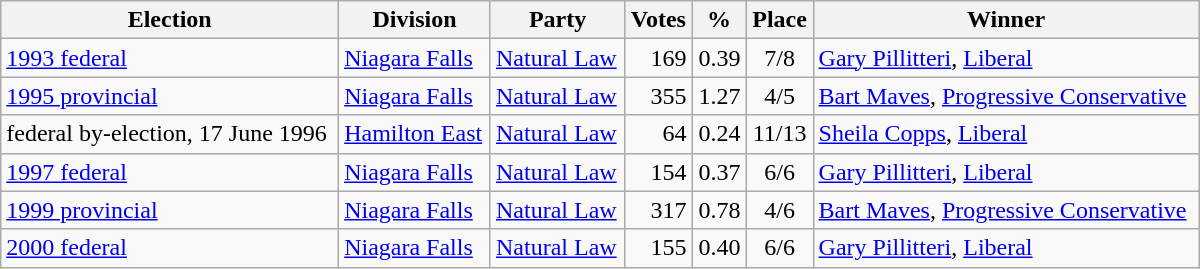<table class="wikitable" width="800">
<tr>
<th align="left">Election</th>
<th align="left">Division</th>
<th align="left">Party</th>
<th align="right">Votes</th>
<th align="right">%</th>
<th align="center">Place</th>
<th align="center">Winner</th>
</tr>
<tr>
<td align="left"><a href='#'>1993 federal</a></td>
<td align="left"><a href='#'>Niagara Falls</a></td>
<td align="left"><a href='#'>Natural Law</a></td>
<td align="right">169</td>
<td align="right">0.39</td>
<td align="center">7/8</td>
<td align="left"><a href='#'>Gary Pillitteri</a>, <a href='#'>Liberal</a></td>
</tr>
<tr>
<td align="left"><a href='#'>1995 provincial</a></td>
<td align="left"><a href='#'>Niagara Falls</a></td>
<td align="left"><a href='#'>Natural Law</a></td>
<td align="right">355</td>
<td align="right">1.27</td>
<td align="center">4/5</td>
<td align="left"><a href='#'>Bart Maves</a>, <a href='#'>Progressive Conservative</a></td>
</tr>
<tr>
<td align="left">federal by-election, 17 June 1996</td>
<td align="left"><a href='#'>Hamilton East</a></td>
<td align="left"><a href='#'>Natural Law</a></td>
<td align="right">64</td>
<td align="right">0.24</td>
<td align="center">11/13</td>
<td align="left"><a href='#'>Sheila Copps</a>, <a href='#'>Liberal</a></td>
</tr>
<tr>
<td align="left"><a href='#'>1997 federal</a></td>
<td align="left"><a href='#'>Niagara Falls</a></td>
<td align="left"><a href='#'>Natural Law</a></td>
<td align="right">154</td>
<td align="right">0.37</td>
<td align="center">6/6</td>
<td align="left"><a href='#'>Gary Pillitteri</a>, <a href='#'>Liberal</a></td>
</tr>
<tr>
<td align="left"><a href='#'>1999 provincial</a></td>
<td align="left"><a href='#'>Niagara Falls</a></td>
<td align="left"><a href='#'>Natural Law</a></td>
<td align="right">317</td>
<td align="right">0.78</td>
<td align="center">4/6</td>
<td align="left"><a href='#'>Bart Maves</a>, <a href='#'>Progressive Conservative</a></td>
</tr>
<tr>
<td align="left"><a href='#'>2000 federal</a></td>
<td align="left"><a href='#'>Niagara Falls</a></td>
<td align="left"><a href='#'>Natural Law</a></td>
<td align="right">155</td>
<td align="right">0.40</td>
<td align="center">6/6</td>
<td align="left"><a href='#'>Gary Pillitteri</a>, <a href='#'>Liberal</a></td>
</tr>
</table>
